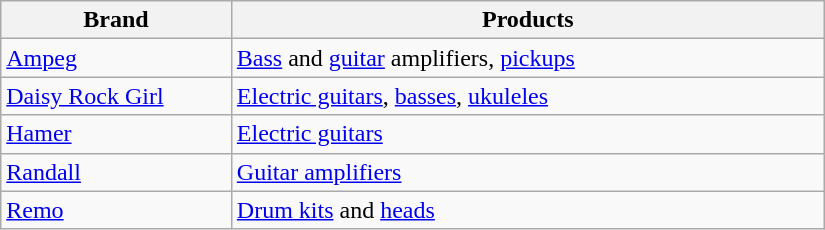<table class="wikitable sortable" width= 550pxvjxav>
<tr>
<th width=150px>Brand</th>
<th width=400px>Products</th>
</tr>
<tr>
<td><a href='#'>Ampeg</a></td>
<td><a href='#'>Bass</a> and <a href='#'>guitar</a> amplifiers, <a href='#'>pickups</a></td>
</tr>
<tr>
<td><a href='#'>Daisy Rock Girl</a></td>
<td><a href='#'>Electric guitars</a>, <a href='#'>basses</a>, <a href='#'>ukuleles</a></td>
</tr>
<tr>
<td><a href='#'>Hamer</a></td>
<td><a href='#'>Electric guitars</a></td>
</tr>
<tr>
<td><a href='#'>Randall</a></td>
<td><a href='#'>Guitar amplifiers</a></td>
</tr>
<tr>
<td><a href='#'>Remo</a></td>
<td><a href='#'>Drum kits</a> and <a href='#'>heads</a></td>
</tr>
</table>
